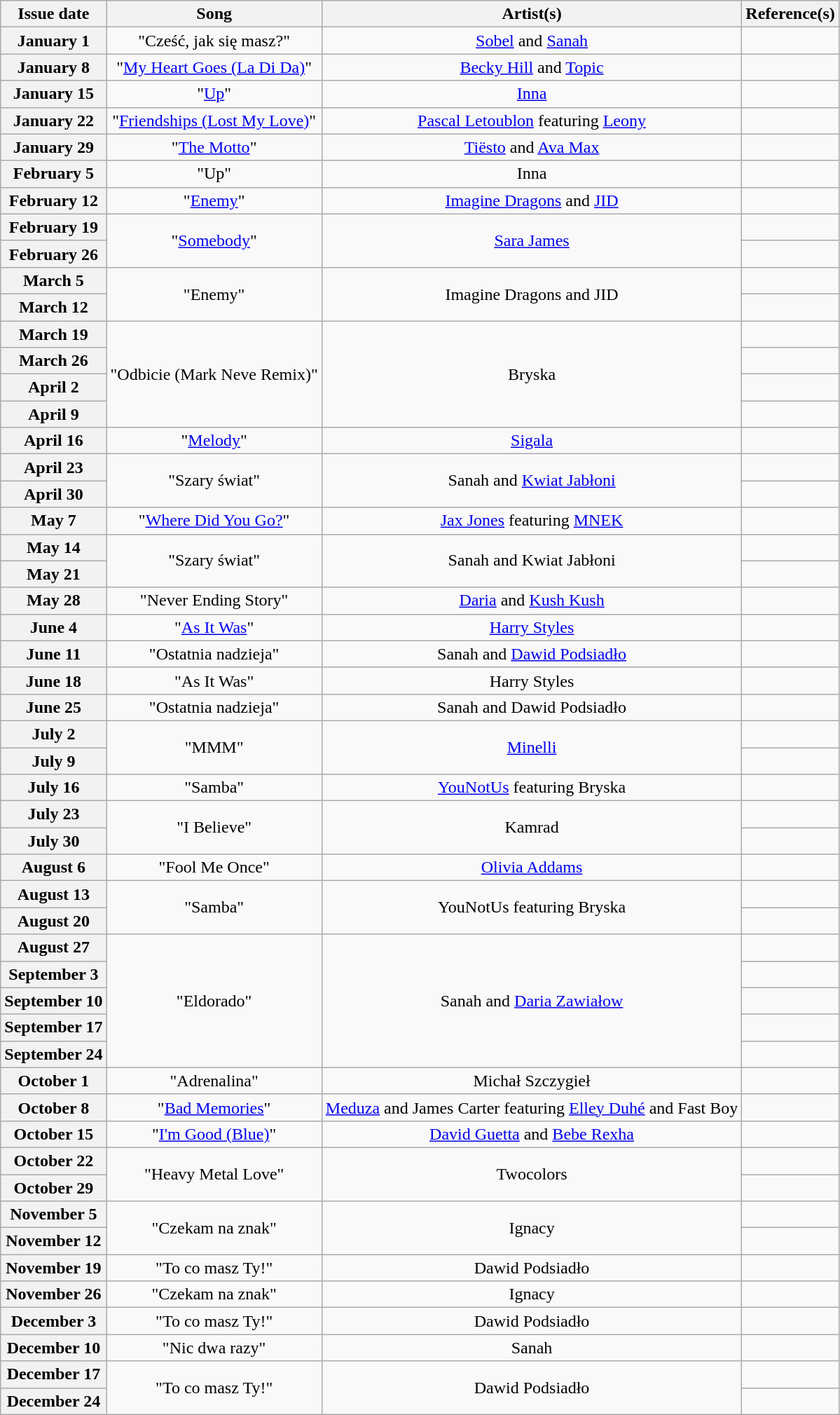<table class="wikitable plainrowheaders" style="text-align: center">
<tr>
<th>Issue date</th>
<th>Song</th>
<th>Artist(s)</th>
<th>Reference(s)</th>
</tr>
<tr>
<th scope="row">January 1</th>
<td>"Cześć, jak się masz?"</td>
<td><a href='#'>Sobel</a> and <a href='#'>Sanah</a></td>
<td></td>
</tr>
<tr>
<th scope="row">January 8</th>
<td>"<a href='#'>My Heart Goes (La Di Da)</a>"</td>
<td><a href='#'>Becky Hill</a> and <a href='#'>Topic</a></td>
<td></td>
</tr>
<tr>
<th scope="row">January 15</th>
<td>"<a href='#'>Up</a>"</td>
<td><a href='#'>Inna</a></td>
<td></td>
</tr>
<tr>
<th scope="row">January 22</th>
<td>"<a href='#'>Friendships (Lost My Love)</a>"</td>
<td><a href='#'>Pascal Letoublon</a> featuring <a href='#'>Leony</a></td>
<td></td>
</tr>
<tr>
<th scope="row">January 29</th>
<td>"<a href='#'>The Motto</a>"</td>
<td><a href='#'>Tiësto</a> and <a href='#'>Ava Max</a></td>
<td></td>
</tr>
<tr>
<th scope="row">February 5</th>
<td>"Up"</td>
<td>Inna</td>
<td></td>
</tr>
<tr>
<th scope="row">February 12</th>
<td>"<a href='#'>Enemy</a>"</td>
<td><a href='#'>Imagine Dragons</a> and <a href='#'>JID</a></td>
<td></td>
</tr>
<tr>
<th scope="row">February 19</th>
<td rowspan="2">"<a href='#'>Somebody</a>"</td>
<td rowspan="2"><a href='#'>Sara James</a></td>
<td></td>
</tr>
<tr>
<th scope="row">February 26</th>
<td></td>
</tr>
<tr>
<th scope="row">March 5</th>
<td rowspan="2">"Enemy"</td>
<td rowspan="2">Imagine Dragons and JID</td>
<td></td>
</tr>
<tr>
<th scope="row">March 12</th>
<td></td>
</tr>
<tr>
<th scope="row">March 19</th>
<td rowspan="4">"Odbicie (Mark Neve Remix)"</td>
<td rowspan="4">Bryska</td>
<td></td>
</tr>
<tr>
<th scope="row">March 26</th>
<td></td>
</tr>
<tr>
<th scope="row">April 2</th>
<td></td>
</tr>
<tr>
<th scope="row">April 9</th>
<td></td>
</tr>
<tr>
<th scope="row">April 16</th>
<td>"<a href='#'>Melody</a>"</td>
<td><a href='#'>Sigala</a></td>
<td></td>
</tr>
<tr>
<th scope="row">April 23</th>
<td rowspan="2">"Szary świat"</td>
<td rowspan="2">Sanah and <a href='#'>Kwiat Jabłoni</a></td>
<td></td>
</tr>
<tr>
<th scope="row">April 30</th>
<td></td>
</tr>
<tr>
<th scope="row">May 7</th>
<td>"<a href='#'>Where Did You Go?</a>"</td>
<td><a href='#'>Jax Jones</a> featuring <a href='#'>MNEK</a></td>
<td></td>
</tr>
<tr>
<th scope="row">May 14</th>
<td rowspan="2">"Szary świat"</td>
<td rowspan="2">Sanah and Kwiat Jabłoni</td>
<td></td>
</tr>
<tr>
<th scope="row">May 21</th>
<td></td>
</tr>
<tr>
<th scope="row">May 28</th>
<td>"Never Ending Story"</td>
<td><a href='#'>Daria</a> and <a href='#'>Kush Kush</a></td>
<td></td>
</tr>
<tr>
<th scope="row">June 4</th>
<td>"<a href='#'>As It Was</a>"</td>
<td><a href='#'>Harry Styles</a></td>
<td></td>
</tr>
<tr>
<th scope="row">June 11</th>
<td>"Ostatnia nadzieja"</td>
<td>Sanah and <a href='#'>Dawid Podsiadło</a></td>
<td></td>
</tr>
<tr>
<th scope="row">June 18</th>
<td>"As It Was"</td>
<td>Harry Styles</td>
<td></td>
</tr>
<tr>
<th scope="row">June 25</th>
<td>"Ostatnia nadzieja"</td>
<td>Sanah and Dawid Podsiadło</td>
<td></td>
</tr>
<tr>
<th scope="row">July 2</th>
<td rowspan="2">"MMM"</td>
<td rowspan="2"><a href='#'>Minelli</a></td>
<td></td>
</tr>
<tr>
<th scope="row">July 9</th>
<td></td>
</tr>
<tr>
<th scope="row">July 16</th>
<td>"Samba"</td>
<td><a href='#'>YouNotUs</a> featuring Bryska</td>
<td></td>
</tr>
<tr>
<th scope="row">July 23</th>
<td rowspan="2">"I Believe"</td>
<td rowspan="2">Kamrad</td>
<td></td>
</tr>
<tr>
<th scope="row">July 30</th>
<td></td>
</tr>
<tr>
<th scope="row">August 6</th>
<td>"Fool Me Once"</td>
<td><a href='#'>Olivia Addams</a></td>
<td></td>
</tr>
<tr>
<th scope="row">August 13</th>
<td rowspan="2">"Samba"</td>
<td rowspan="2">YouNotUs featuring Bryska</td>
<td></td>
</tr>
<tr>
<th scope="row">August 20</th>
<td></td>
</tr>
<tr>
<th scope="row">August 27</th>
<td rowspan="5">"Eldorado"</td>
<td rowspan="5">Sanah and <a href='#'>Daria Zawiałow</a></td>
<td></td>
</tr>
<tr>
<th scope="row">September 3</th>
<td></td>
</tr>
<tr>
<th scope="row">September 10</th>
<td></td>
</tr>
<tr>
<th scope="row">September 17</th>
<td></td>
</tr>
<tr>
<th scope="row">September 24</th>
<td></td>
</tr>
<tr>
<th scope="row">October 1</th>
<td>"Adrenalina"</td>
<td>Michał Szczygieł</td>
<td></td>
</tr>
<tr>
<th scope="row">October 8</th>
<td>"<a href='#'>Bad Memories</a>"</td>
<td><a href='#'>Meduza</a> and James Carter featuring <a href='#'>Elley Duhé</a> and Fast Boy</td>
<td></td>
</tr>
<tr>
<th scope="row">October 15</th>
<td>"<a href='#'>I'm Good (Blue)</a>"</td>
<td><a href='#'>David Guetta</a> and <a href='#'>Bebe Rexha</a></td>
<td></td>
</tr>
<tr>
<th scope="row">October 22</th>
<td rowspan="2">"Heavy Metal Love"</td>
<td rowspan="2">Twocolors</td>
<td></td>
</tr>
<tr>
<th scope="row">October 29</th>
<td></td>
</tr>
<tr>
<th scope="row">November 5</th>
<td rowspan="2">"Czekam na znak"</td>
<td rowspan="2">Ignacy</td>
<td></td>
</tr>
<tr>
<th scope="row">November 12</th>
<td></td>
</tr>
<tr>
<th scope="row">November 19</th>
<td>"To co masz Ty!"</td>
<td>Dawid Podsiadło</td>
<td></td>
</tr>
<tr>
<th scope="row">November 26</th>
<td>"Czekam na znak"</td>
<td>Ignacy</td>
<td></td>
</tr>
<tr>
<th scope="row">December 3</th>
<td>"To co masz Ty!"</td>
<td>Dawid Podsiadło</td>
<td></td>
</tr>
<tr>
<th scope="row">December 10</th>
<td>"Nic dwa razy"</td>
<td>Sanah</td>
<td></td>
</tr>
<tr>
<th scope="row">December 17</th>
<td rowspan="2">"To co masz Ty!"</td>
<td rowspan="2">Dawid Podsiadło</td>
<td></td>
</tr>
<tr>
<th scope="row">December 24</th>
<td></td>
</tr>
</table>
